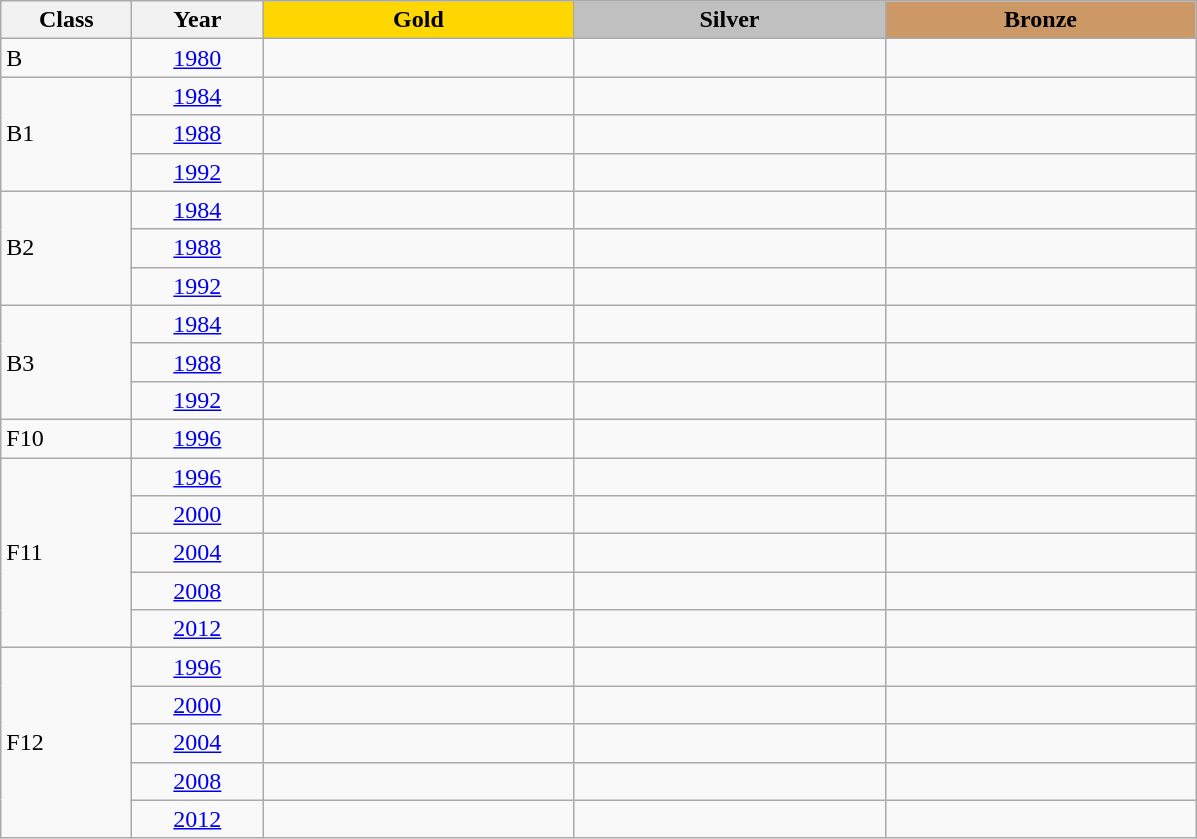<table class="wikitable">
<tr>
<th width="80em">Class</th>
<th width="80em">Year</th>
<td width="200em" align=center bgcolor=gold><strong>Gold</strong></td>
<td width="200em" align=center bgcolor=silver><strong>Silver</strong></td>
<td width="200em" align=center bgcolor=cc9966><strong>Bronze</strong></td>
</tr>
<tr>
<td>B</td>
<td align=center><a href='#'>1980</a></td>
<td></td>
<td></td>
<td></td>
</tr>
<tr>
<td rowspan=3>B1</td>
<td align=center><a href='#'>1984</a></td>
<td></td>
<td></td>
<td></td>
</tr>
<tr>
<td align=center><a href='#'>1988</a></td>
<td></td>
<td></td>
<td></td>
</tr>
<tr>
<td align=center><a href='#'>1992</a></td>
<td></td>
<td></td>
<td></td>
</tr>
<tr>
<td rowspan=3>B2</td>
<td align=center><a href='#'>1984</a></td>
<td></td>
<td></td>
<td></td>
</tr>
<tr>
<td align=center><a href='#'>1988</a></td>
<td></td>
<td></td>
<td></td>
</tr>
<tr>
<td align=center><a href='#'>1992</a></td>
<td></td>
<td></td>
<td></td>
</tr>
<tr>
<td rowspan=3>B3</td>
<td align=center><a href='#'>1984</a></td>
<td></td>
<td></td>
<td></td>
</tr>
<tr>
<td align=center><a href='#'>1988</a></td>
<td></td>
<td></td>
<td></td>
</tr>
<tr>
<td align=center><a href='#'>1992</a></td>
<td></td>
<td></td>
<td></td>
</tr>
<tr>
<td>F10</td>
<td align=center><a href='#'>1996</a></td>
<td></td>
<td></td>
<td></td>
</tr>
<tr>
<td rowspan=5>F11</td>
<td align=center><a href='#'>1996</a></td>
<td></td>
<td></td>
<td></td>
</tr>
<tr>
<td align=center><a href='#'>2000</a></td>
<td></td>
<td></td>
<td></td>
</tr>
<tr>
<td align=center><a href='#'>2004</a></td>
<td></td>
<td></td>
<td></td>
</tr>
<tr>
<td align=center><a href='#'>2008</a></td>
<td></td>
<td></td>
<td></td>
</tr>
<tr>
<td align=center><a href='#'>2012</a></td>
<td></td>
<td></td>
<td></td>
</tr>
<tr>
<td rowspan=5>F12</td>
<td align=center><a href='#'>1996</a></td>
<td></td>
<td></td>
<td></td>
</tr>
<tr>
<td align=center><a href='#'>2000</a></td>
<td></td>
<td></td>
<td></td>
</tr>
<tr>
<td align=center><a href='#'>2004</a></td>
<td></td>
<td></td>
<td></td>
</tr>
<tr>
<td align=center><a href='#'>2008</a></td>
<td></td>
<td></td>
<td></td>
</tr>
<tr>
<td align=center><a href='#'>2012</a></td>
<td></td>
<td></td>
<td></td>
</tr>
</table>
